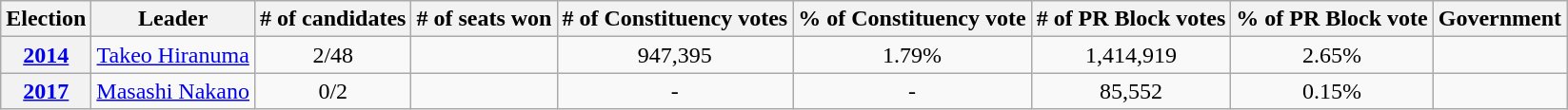<table class="wikitable sortable">
<tr>
<th>Election</th>
<th>Leader</th>
<th># of candidates</th>
<th># of seats won</th>
<th># of Constituency votes</th>
<th>% of Constituency vote</th>
<th># of PR Block votes</th>
<th>% of PR Block vote</th>
<th>Government</th>
</tr>
<tr style="text-align:center;">
<th><a href='#'>2014</a></th>
<td><a href='#'>Takeo Hiranuma</a></td>
<td>2/48</td>
<td></td>
<td>947,395</td>
<td>1.79%</td>
<td>1,414,919</td>
<td>2.65%</td>
<td></td>
</tr>
<tr style="text-align:center;">
<th><a href='#'>2017</a></th>
<td><a href='#'>Masashi Nakano</a></td>
<td>0/2</td>
<td></td>
<td>-</td>
<td>-</td>
<td>85,552</td>
<td>0.15%</td>
<td></td>
</tr>
</table>
